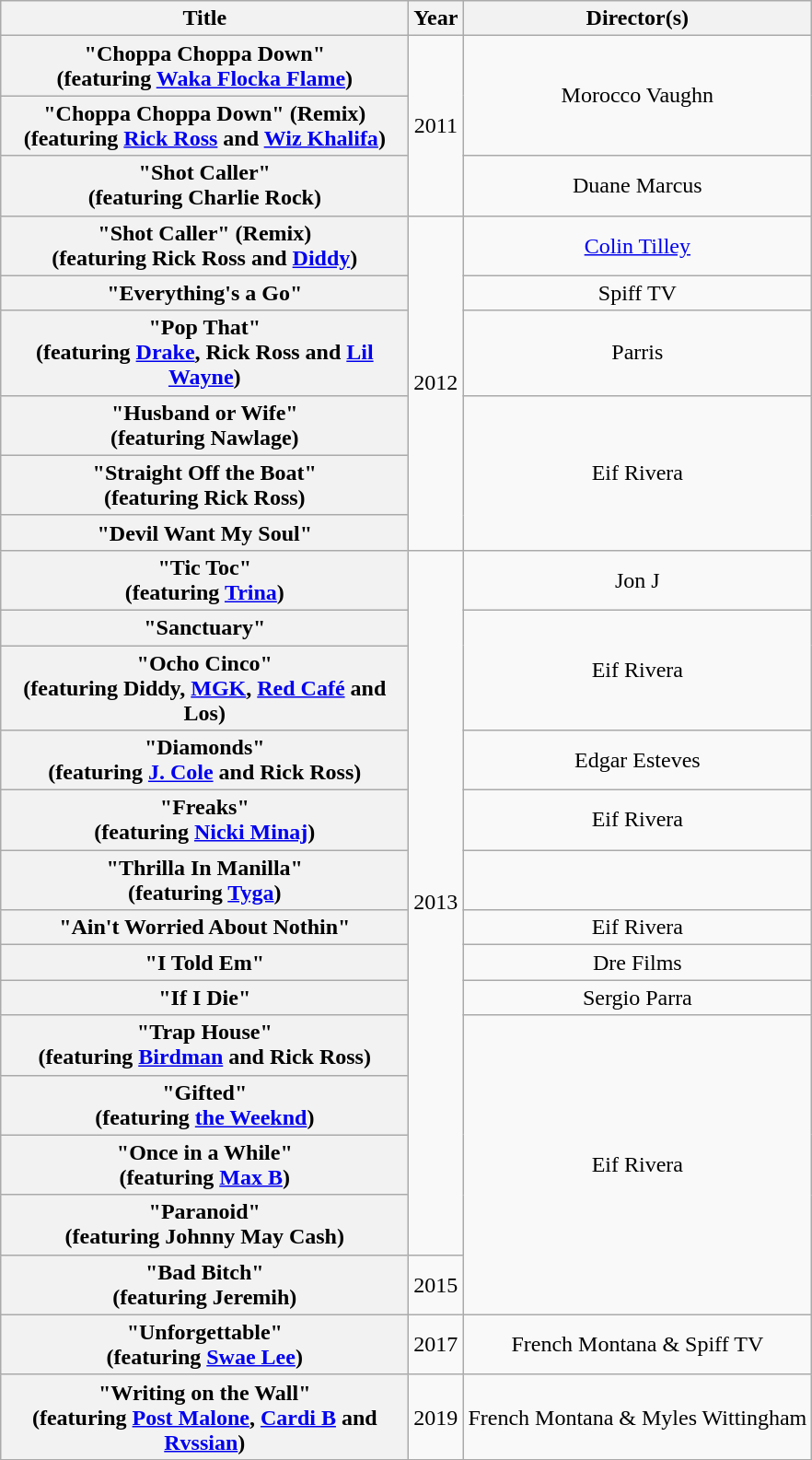<table class="wikitable plainrowheaders" style="text-align:center;">
<tr>
<th scope="col" style="width:18em;">Title</th>
<th scope="col">Year</th>
<th scope="col">Director(s)</th>
</tr>
<tr>
<th scope="row">"Choppa Choppa Down"<br><span>(featuring <a href='#'>Waka Flocka Flame</a>)</span></th>
<td rowspan="3">2011</td>
<td rowspan="2">Morocco Vaughn</td>
</tr>
<tr>
<th scope="row">"Choppa Choppa Down" (Remix)<br><span>(featuring <a href='#'>Rick Ross</a> and <a href='#'>Wiz Khalifa</a>)</span></th>
</tr>
<tr>
<th scope="row">"Shot Caller"<br><span>(featuring Charlie Rock)</span></th>
<td>Duane Marcus</td>
</tr>
<tr>
<th scope="row">"Shot Caller" (Remix)<br><span>(featuring Rick Ross and <a href='#'>Diddy</a>)</span></th>
<td rowspan="6">2012</td>
<td><a href='#'>Colin Tilley</a></td>
</tr>
<tr>
<th scope="row">"Everything's a Go"</th>
<td>Spiff TV</td>
</tr>
<tr>
<th scope="row">"Pop That"<br><span>(featuring <a href='#'>Drake</a>, Rick Ross and <a href='#'>Lil Wayne</a>)</span></th>
<td>Parris</td>
</tr>
<tr>
<th scope="row">"Husband or Wife"<br><span>(featuring Nawlage)</span></th>
<td rowspan="3">Eif Rivera</td>
</tr>
<tr>
<th scope="row">"Straight Off the Boat"<br><span>(featuring Rick Ross)</span></th>
</tr>
<tr>
<th scope="row">"Devil Want My Soul"</th>
</tr>
<tr>
<th scope="row">"Tic Toc"<br><span>(featuring <a href='#'>Trina</a>)</span></th>
<td rowspan="13">2013</td>
<td>Jon J</td>
</tr>
<tr>
<th scope="row">"Sanctuary"</th>
<td rowspan="2">Eif Rivera</td>
</tr>
<tr>
<th scope="row">"Ocho Cinco"<br><span>(featuring Diddy, <a href='#'>MGK</a>, <a href='#'>Red Café</a> and Los)</span></th>
</tr>
<tr>
<th scope="row">"Diamonds"<br><span>(featuring <a href='#'>J. Cole</a> and Rick Ross)</span></th>
<td>Edgar Esteves</td>
</tr>
<tr>
<th scope="row">"Freaks"<br><span>(featuring <a href='#'>Nicki Minaj</a>)</span></th>
<td>Eif Rivera</td>
</tr>
<tr>
<th scope="row">"Thrilla In Manilla"<br><span>(featuring <a href='#'>Tyga</a>)</span></th>
<td></td>
</tr>
<tr>
<th scope="row">"Ain't Worried About Nothin"</th>
<td>Eif Rivera</td>
</tr>
<tr>
<th scope="row">"I Told Em"</th>
<td>Dre Films</td>
</tr>
<tr>
<th scope="row">"If I Die"</th>
<td>Sergio Parra</td>
</tr>
<tr>
<th scope="row">"Trap House"<br><span>(featuring <a href='#'>Birdman</a> and Rick Ross)</span></th>
<td rowspan="5">Eif Rivera</td>
</tr>
<tr>
<th scope="row">"Gifted"<br><span>(featuring <a href='#'>the Weeknd</a>)</span></th>
</tr>
<tr>
<th scope="row">"Once in a While"<br><span>(featuring <a href='#'>Max B</a>)</span></th>
</tr>
<tr>
<th scope="row">"Paranoid"<br><span>(featuring Johnny May Cash)</span></th>
</tr>
<tr>
<th scope="row">"Bad Bitch"<br><span>(featuring Jeremih)</span></th>
<td>2015</td>
</tr>
<tr>
<th scope="row">"Unforgettable"<br><span>(featuring <a href='#'>Swae Lee</a>)</span></th>
<td>2017</td>
<td>French Montana & Spiff TV</td>
</tr>
<tr>
<th scope="row">"Writing on the Wall"<br><span>(featuring <a href='#'>Post Malone</a>, <a href='#'>Cardi B</a> and <a href='#'>Rvssian</a>)</span></th>
<td>2019</td>
<td>French Montana & Myles Wittingham</td>
</tr>
</table>
